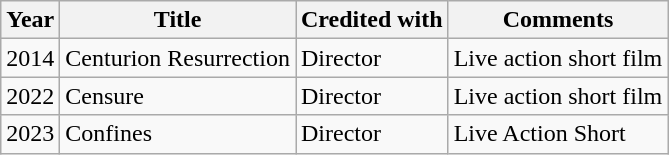<table class="wikitable">
<tr>
<th>Year</th>
<th>Title</th>
<th>Credited with</th>
<th>Comments</th>
</tr>
<tr>
<td>2014</td>
<td>Centurion Resurrection</td>
<td>Director</td>
<td>Live action short film</td>
</tr>
<tr>
<td>2022</td>
<td>Censure</td>
<td>Director</td>
<td>Live action short film</td>
</tr>
<tr>
<td>2023</td>
<td>Confines</td>
<td>Director</td>
<td>Live Action Short</td>
</tr>
</table>
